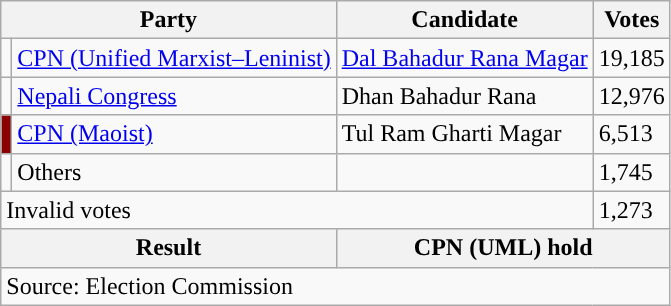<table class="wikitable">
<tr>
<th colspan="2">Party</th>
<th>Candidate</th>
<th>Votes</th>
</tr>
<tr>
<td style="background-color:"></td>
<td><a href='#'>CPN (Unified Marxist–Leninist)</a></td>
<td><a href='#'>Dal Bahadur Rana Magar</a></td>
<td>19,185</td>
</tr>
<tr>
<td style="background-color:"></td>
<td><a href='#'>Nepali Congress</a></td>
<td>Dhan Bahadur Rana</td>
<td>12,976</td>
</tr>
<tr>
<td style="background-color:darkred"></td>
<td><a href='#'>CPN (Maoist)</a></td>
<td>Tul Ram Gharti Magar</td>
<td>6,513</td>
</tr>
<tr>
<td></td>
<td>Others</td>
<td></td>
<td>1,745</td>
</tr>
<tr>
<td colspan="3">Invalid votes</td>
<td>1,273</td>
</tr>
<tr>
<th colspan="2">Result</th>
<th colspan="2">CPN (UML) hold</th>
</tr>
<tr>
<td colspan="4">Source: Election Commission</td>
</tr>
</table>
